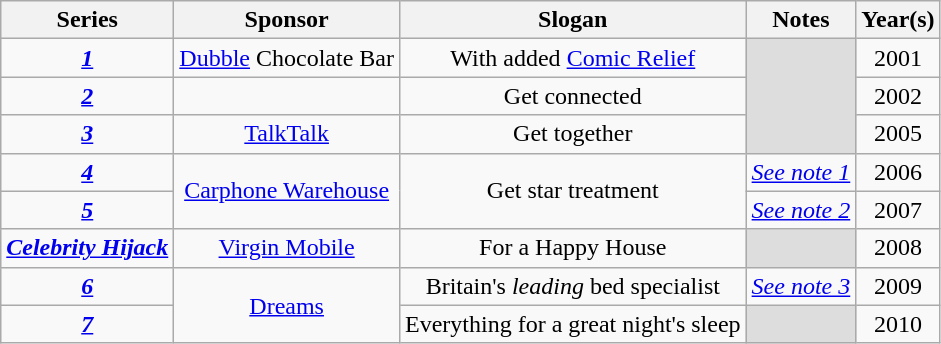<table class="wikitable" style="text-align:center">
<tr>
<th>Series</th>
<th>Sponsor</th>
<th>Slogan</th>
<th>Notes</th>
<th>Year(s)</th>
</tr>
<tr>
<td><strong><em><a href='#'>1</a></em></strong></td>
<td><a href='#'>Dubble</a> Chocolate Bar</td>
<td>With added <a href='#'>Comic Relief</a></td>
<td rowspan="3" style="background:#ddd;"></td>
<td>2001</td>
</tr>
<tr>
<td><strong><em><a href='#'>2</a></em></strong></td>
<td><a href='#'></a></td>
<td>Get connected</td>
<td>2002</td>
</tr>
<tr>
<td><strong><em><a href='#'>3</a></em></strong></td>
<td><a href='#'>TalkTalk</a></td>
<td>Get together</td>
<td>2005</td>
</tr>
<tr>
<td><strong><em><a href='#'>4</a></em></strong></td>
<td rowspan=2><a href='#'>Carphone Warehouse</a></td>
<td rowspan=2>Get star treatment</td>
<td><em><a href='#'>See note 1</a></em></td>
<td>2006</td>
</tr>
<tr>
<td><strong><em><a href='#'>5</a></em></strong></td>
<td><em><a href='#'>See note 2</a></em></td>
<td>2007</td>
</tr>
<tr>
<td><strong><em><a href='#'>Celebrity Hijack</a></em></strong></td>
<td><a href='#'>Virgin Mobile</a></td>
<td>For a Happy House</td>
<td style="background:#ddd;"></td>
<td>2008</td>
</tr>
<tr>
<td><strong><em><a href='#'>6</a></em></strong></td>
<td rowspan=2><a href='#'>Dreams</a></td>
<td>Britain's <em>leading</em> bed specialist</td>
<td><em><a href='#'>See note 3</a></em></td>
<td>2009</td>
</tr>
<tr>
<td><strong><em><a href='#'>7</a></em></strong></td>
<td>Everything for a great night's sleep</td>
<td style="background:#ddd;"></td>
<td>2010</td>
</tr>
</table>
